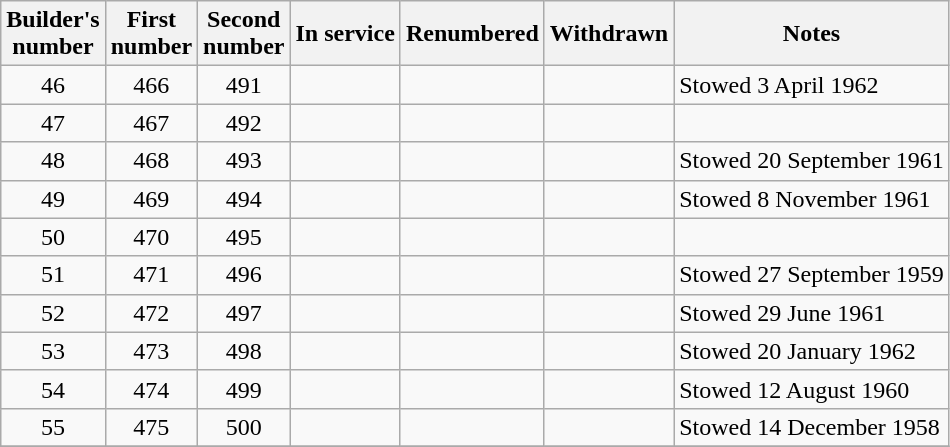<table cellpadding="2">
<tr>
<td><br><table class="wikitable sortable">
<tr>
<th>Builder's<br>number</th>
<th>First<br>number</th>
<th>Second<br>number</th>
<th>In service</th>
<th>Renumbered</th>
<th>Withdrawn</th>
<th>Notes</th>
</tr>
<tr>
<td align=center>46</td>
<td align=center>466</td>
<td align=center>491</td>
<td></td>
<td></td>
<td></td>
<td>Stowed 3 April 1962</td>
</tr>
<tr>
<td align=center>47</td>
<td align=center>467</td>
<td align=center>492</td>
<td></td>
<td></td>
<td></td>
<td></td>
</tr>
<tr>
<td align=center>48</td>
<td align=center>468</td>
<td align=center>493</td>
<td></td>
<td></td>
<td></td>
<td>Stowed 20 September 1961</td>
</tr>
<tr>
<td align=center>49</td>
<td align=center>469</td>
<td align=center>494</td>
<td></td>
<td></td>
<td></td>
<td>Stowed 8 November 1961</td>
</tr>
<tr>
<td align=center>50</td>
<td align=center>470</td>
<td align=center>495</td>
<td></td>
<td></td>
<td></td>
<td></td>
</tr>
<tr>
<td align=center>51</td>
<td align=center>471</td>
<td align=center>496</td>
<td></td>
<td></td>
<td></td>
<td>Stowed 27 September 1959</td>
</tr>
<tr>
<td align=center>52</td>
<td align=center>472</td>
<td align=center>497</td>
<td></td>
<td></td>
<td></td>
<td>Stowed 29 June 1961</td>
</tr>
<tr>
<td align=center>53</td>
<td align=center>473</td>
<td align=center>498</td>
<td></td>
<td></td>
<td></td>
<td>Stowed 20 January 1962</td>
</tr>
<tr>
<td align=center>54</td>
<td align=center>474</td>
<td align=center>499</td>
<td></td>
<td></td>
<td></td>
<td>Stowed 12 August 1960</td>
</tr>
<tr>
<td align=center>55</td>
<td align=center>475</td>
<td align=center>500</td>
<td></td>
<td></td>
<td></td>
<td>Stowed 14 December 1958</td>
</tr>
<tr>
</tr>
</table>
</td>
</tr>
</table>
